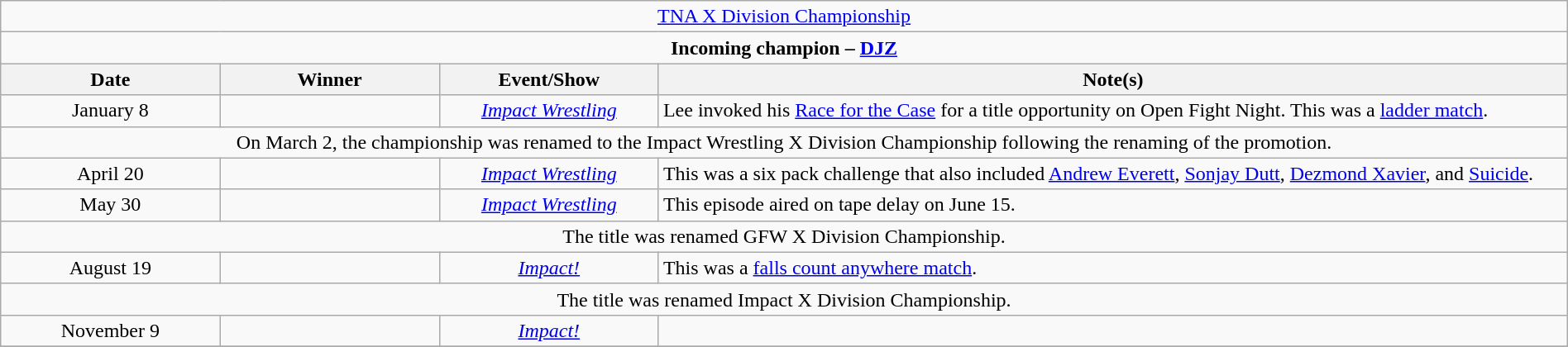<table class="wikitable" style="text-align:center; width:100%;">
<tr>
<td colspan="5"><a href='#'>TNA X Division Championship</a></td>
</tr>
<tr>
<td colspan="5"><strong>Incoming champion – <a href='#'>DJZ</a></strong></td>
</tr>
<tr>
<th width=14%>Date</th>
<th width=14%>Winner</th>
<th width=14%>Event/Show</th>
<th width=58%>Note(s)</th>
</tr>
<tr>
<td>January 8<br></td>
<td></td>
<td><em><a href='#'>Impact Wrestling</a></em></td>
<td align=left>Lee invoked his <a href='#'>Race for the Case</a> for a title opportunity on Open Fight Night. This was a <a href='#'>ladder match</a>.</td>
</tr>
<tr>
<td colspan=5>On March 2, the championship was renamed to the Impact Wrestling X Division Championship following the renaming of the promotion.</td>
</tr>
<tr>
<td>April 20</td>
<td></td>
<td><em><a href='#'>Impact Wrestling</a></em></td>
<td align=left>This was a six pack challenge that also included <a href='#'>Andrew Everett</a>, <a href='#'>Sonjay Dutt</a>, <a href='#'>Dezmond Xavier</a>, and <a href='#'>Suicide</a>.</td>
</tr>
<tr>
<td>May 30<br></td>
<td></td>
<td><em><a href='#'>Impact Wrestling</a></em></td>
<td align=left>This episode aired on tape delay on June 15.</td>
</tr>
<tr>
<td colspan=5>The title was renamed GFW X Division Championship.</td>
</tr>
<tr>
<td>August 19<br></td>
<td></td>
<td><em><a href='#'>Impact!</a></em></td>
<td align=left>This was a <a href='#'>falls count anywhere match</a>.</td>
</tr>
<tr>
<td colspan=5>The title was renamed Impact X Division Championship.</td>
</tr>
<tr>
<td>November 9<br></td>
<td></td>
<td><em><a href='#'>Impact!</a></em></td>
<td></td>
</tr>
<tr>
</tr>
</table>
